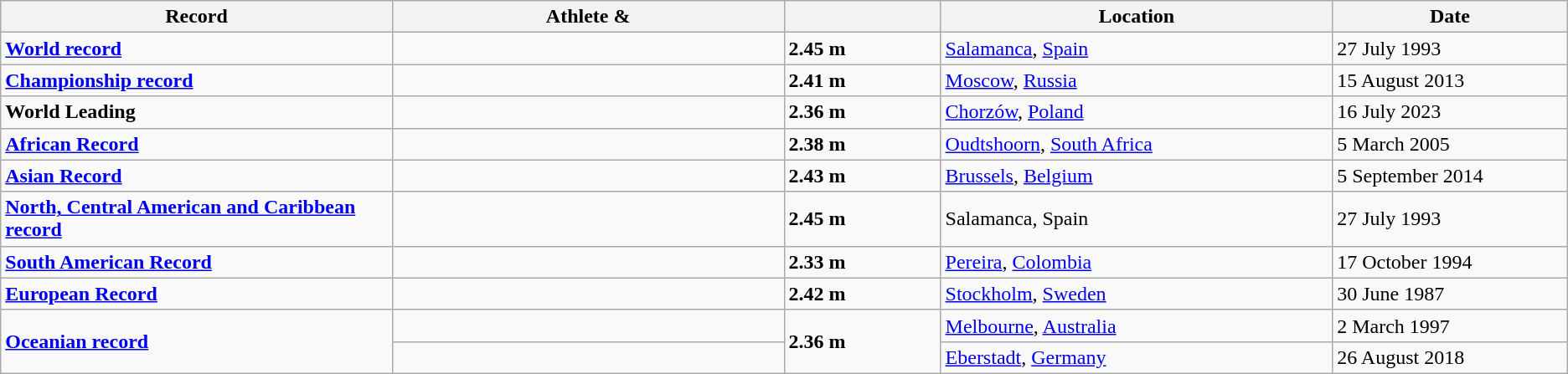<table class="wikitable">
<tr>
<th width=25% align=center>Record</th>
<th width=25% align=center>Athlete & </th>
<th width=10% align=center></th>
<th width=25% align=center>Location</th>
<th width=15% align=center>Date</th>
</tr>
<tr>
<td><strong><a href='#'>World record</a></strong></td>
<td></td>
<td><strong>2.45 m</strong></td>
<td><a href='#'>Salamanca</a>, <a href='#'>Spain</a></td>
<td>27 July 1993</td>
</tr>
<tr>
<td><strong><a href='#'>Championship record</a></strong></td>
<td></td>
<td><strong>2.41 m</strong></td>
<td><a href='#'>Moscow</a>, <a href='#'>Russia</a></td>
<td>15 August 2013</td>
</tr>
<tr>
<td><strong>World Leading</strong></td>
<td></td>
<td><strong>2.36 m</strong></td>
<td><a href='#'>Chorzów</a>, <a href='#'>Poland</a></td>
<td>16 July 2023</td>
</tr>
<tr>
<td><strong><a href='#'>African Record</a></strong></td>
<td></td>
<td><strong>2.38 m</strong></td>
<td><a href='#'>Oudtshoorn</a>, <a href='#'>South Africa</a></td>
<td>5 March 2005</td>
</tr>
<tr>
<td><strong><a href='#'>Asian Record</a></strong></td>
<td></td>
<td><strong>2.43 m</strong></td>
<td><a href='#'>Brussels</a>, <a href='#'>Belgium</a></td>
<td>5 September 2014</td>
</tr>
<tr>
<td><strong><a href='#'>North, Central American and Caribbean record</a></strong></td>
<td></td>
<td><strong>2.45 m</strong></td>
<td>Salamanca, Spain</td>
<td>27 July 1993</td>
</tr>
<tr>
<td><strong><a href='#'>South American Record</a></strong></td>
<td></td>
<td><strong>2.33 m</strong></td>
<td><a href='#'>Pereira</a>, <a href='#'>Colombia</a></td>
<td>17 October 1994</td>
</tr>
<tr>
<td><strong><a href='#'>European Record</a></strong></td>
<td></td>
<td><strong>2.42 m</strong></td>
<td><a href='#'>Stockholm</a>, <a href='#'>Sweden</a></td>
<td>30 June 1987</td>
</tr>
<tr>
<td rowspan=2><strong><a href='#'>Oceanian record</a></strong></td>
<td></td>
<td rowspan=2><strong>2.36 m</strong></td>
<td><a href='#'>Melbourne</a>, <a href='#'>Australia</a></td>
<td>2 March 1997</td>
</tr>
<tr>
<td></td>
<td><a href='#'>Eberstadt</a>, <a href='#'>Germany</a></td>
<td>26 August 2018</td>
</tr>
</table>
